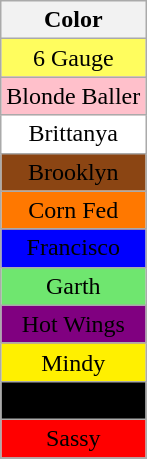<table class="wikitable" style="text-align:center">
<tr>
<th>Color</th>
</tr>
<tr>
<td bgcolor="fffd5e">6 Gauge</td>
</tr>
<tr>
<td bgcolor="pink">Blonde Baller</td>
</tr>
<tr>
<td bgcolor="white">Brittanya</td>
</tr>
<tr>
<td bgcolor="saddlebrown"><span>Brooklyn</span></td>
</tr>
<tr>
<td bgcolor="ff7800">Corn Fed</td>
</tr>
<tr>
<td bgcolor="blue"><span>Francisco</span></td>
</tr>
<tr>
<td bgcolor="6fe66f">Garth</td>
</tr>
<tr>
<td bgcolor="purple"><span>Hot Wings</span></td>
</tr>
<tr>
<td bgcolor="fff000">Mindy</td>
</tr>
<tr>
<td bgcolor="black"><span>Punisher</span></td>
</tr>
<tr>
<td bgcolor="red"><span>Sassy</span></td>
</tr>
<tr>
</tr>
</table>
